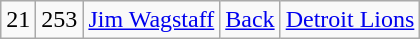<table class="wikitable" style="text-align:center">
<tr>
<td>21</td>
<td>253</td>
<td><a href='#'>Jim Wagstaff</a></td>
<td><a href='#'>Back</a></td>
<td><a href='#'>Detroit Lions</a></td>
</tr>
</table>
